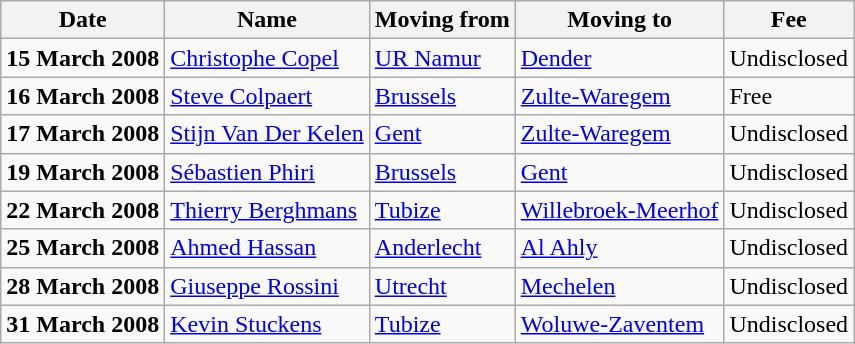<table class="wikitable sortable">
<tr>
<th>Date</th>
<th>Name</th>
<th>Moving from</th>
<th>Moving to</th>
<th>Fee</th>
</tr>
<tr>
<td><strong>15 March 2008</strong></td>
<td> <a href='#'>Christophe Copel</a></td>
<td><a href='#'>UR Namur</a></td>
<td><a href='#'>Dender</a></td>
<td>Undisclosed </td>
</tr>
<tr>
<td><strong>16 March 2008</strong></td>
<td><a href='#'>Steve Colpaert</a></td>
<td><a href='#'>Brussels</a></td>
<td><a href='#'>Zulte-Waregem</a></td>
<td>Free </td>
</tr>
<tr>
<td><strong>17 March 2008</strong></td>
<td><a href='#'>Stijn Van Der Kelen</a></td>
<td><a href='#'>Gent</a></td>
<td><a href='#'>Zulte-Waregem</a></td>
<td>Undisclosed </td>
</tr>
<tr>
<td><strong>19 March 2008</strong></td>
<td><a href='#'>Sébastien Phiri</a></td>
<td><a href='#'>Brussels</a></td>
<td><a href='#'>Gent</a></td>
<td>Undisclosed </td>
</tr>
<tr>
<td><strong>22 March 2008</strong></td>
<td><a href='#'>Thierry Berghmans</a></td>
<td><a href='#'>Tubize</a></td>
<td><a href='#'>Willebroek-Meerhof</a></td>
<td>Undisclosed </td>
</tr>
<tr>
<td><strong>25 March 2008</strong></td>
<td> <a href='#'>Ahmed Hassan</a></td>
<td><a href='#'>Anderlecht</a></td>
<td> <a href='#'>Al Ahly</a></td>
<td>Undisclosed </td>
</tr>
<tr>
<td><strong>28 March 2008</strong></td>
<td><a href='#'>Giuseppe Rossini</a></td>
<td> <a href='#'>Utrecht</a></td>
<td><a href='#'>Mechelen</a></td>
<td>Undisclosed </td>
</tr>
<tr>
<td><strong>31 March 2008</strong></td>
<td><a href='#'>Kevin Stuckens</a></td>
<td><a href='#'>Tubize</a></td>
<td><a href='#'>Woluwe-Zaventem</a></td>
<td>Undisclosed </td>
</tr>
</table>
